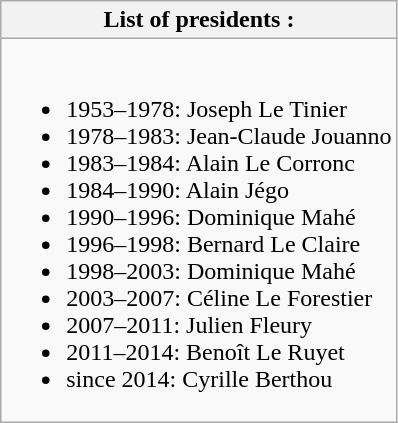<table class="wikitable">
<tr>
<th>List of presidents :</th>
</tr>
<tr>
<td><br><ul><li>1953–1978: Joseph Le Tinier</li><li>1978–1983: Jean-Claude Jouanno</li><li>1983–1984: Alain Le Corronc</li><li>1984–1990: Alain Jégo</li><li>1990–1996: Dominique Mahé</li><li>1996–1998: Bernard Le Claire</li><li>1998–2003: Dominique Mahé</li><li>2003–2007: Céline Le Forestier</li><li>2007–2011: Julien Fleury</li><li>2011–2014: Benoît Le Ruyet</li><li>since 2014: Cyrille Berthou</li></ul></td>
</tr>
</table>
